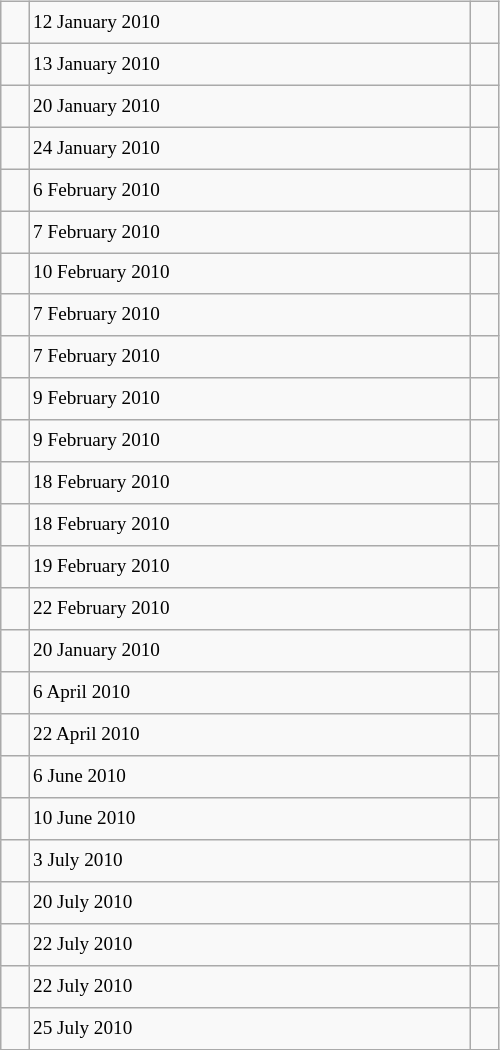<table class="wikitable" style="font-size: 80%; float: left; width: 26em; margin-right: 1em; height: 700px">
<tr>
<td></td>
<td>12 January 2010</td>
<td></td>
</tr>
<tr>
<td></td>
<td>13 January 2010</td>
<td></td>
</tr>
<tr>
<td></td>
<td>20 January 2010</td>
<td></td>
</tr>
<tr>
<td></td>
<td>24 January 2010</td>
<td></td>
</tr>
<tr>
<td></td>
<td>6 February 2010</td>
<td></td>
</tr>
<tr>
<td></td>
<td>7 February 2010</td>
<td></td>
</tr>
<tr>
<td></td>
<td>10 February 2010</td>
<td></td>
</tr>
<tr>
<td></td>
<td>7 February 2010</td>
<td></td>
</tr>
<tr>
<td></td>
<td>7 February 2010</td>
<td></td>
</tr>
<tr>
<td></td>
<td>9 February 2010</td>
<td></td>
</tr>
<tr>
<td></td>
<td>9 February 2010</td>
<td></td>
</tr>
<tr>
<td></td>
<td>18 February 2010</td>
<td></td>
</tr>
<tr>
<td></td>
<td>18 February 2010</td>
<td></td>
</tr>
<tr>
<td></td>
<td>19 February 2010</td>
<td></td>
</tr>
<tr>
<td></td>
<td>22 February 2010</td>
<td></td>
</tr>
<tr>
<td></td>
<td>20 January 2010</td>
<td></td>
</tr>
<tr>
<td></td>
<td>6 April 2010</td>
<td></td>
</tr>
<tr>
<td></td>
<td>22 April 2010</td>
<td></td>
</tr>
<tr>
<td></td>
<td>6 June 2010</td>
<td></td>
</tr>
<tr>
<td></td>
<td>10 June 2010</td>
<td></td>
</tr>
<tr>
<td></td>
<td>3 July 2010</td>
<td></td>
</tr>
<tr>
<td></td>
<td>20 July 2010</td>
<td></td>
</tr>
<tr>
<td></td>
<td>22 July 2010</td>
<td></td>
</tr>
<tr>
<td></td>
<td>22 July 2010</td>
<td></td>
</tr>
<tr>
<td></td>
<td>25 July 2010</td>
<td></td>
</tr>
</table>
